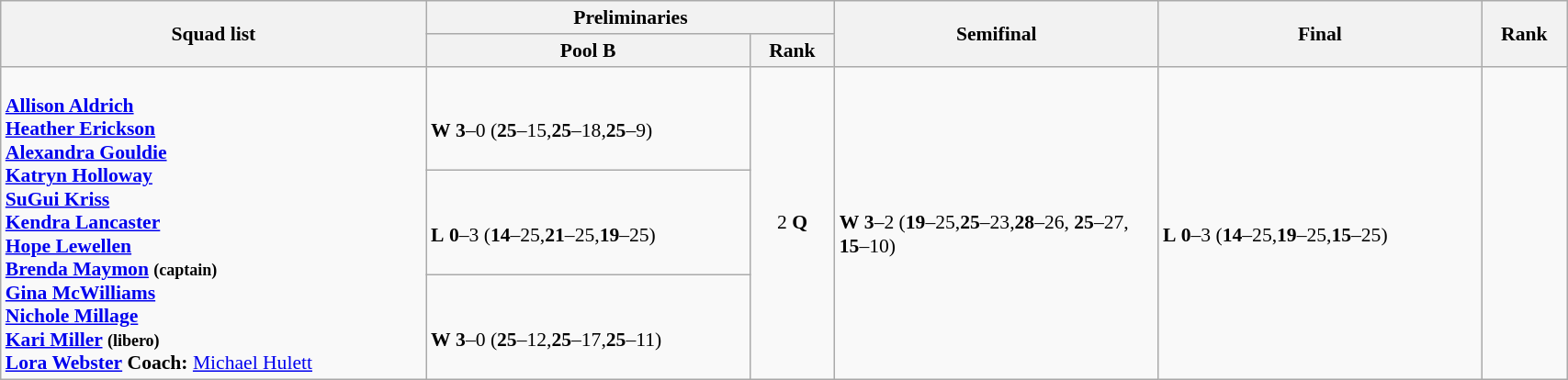<table class="wikitable" width="90%" style="text-align:left; font-size:90%">
<tr>
<th rowspan="2" width="25%">Squad list</th>
<th colspan="2">Preliminaries</th>
<th rowspan="2" width="19%">Semifinal</th>
<th rowspan="2" width="19%">Final</th>
<th rowspan="2" width="5%">Rank</th>
</tr>
<tr>
<th width="19%">Pool B</th>
<th width="5%">Rank</th>
</tr>
<tr>
<td rowspan="3"><br><strong><a href='#'>Allison Aldrich</a></strong>
<br><strong><a href='#'>Heather Erickson</a></strong>
<br><strong><a href='#'>Alexandra Gouldie</a></strong>
<br><strong><a href='#'>Katryn Holloway</a></strong>
<br><strong><a href='#'>SuGui Kriss</a></strong>
<br><strong><a href='#'>Kendra Lancaster</a></strong>
<br><strong><a href='#'>Hope Lewellen</a></strong>
<br><strong><a href='#'>Brenda Maymon</a> <small>(captain)</small></strong>
<br><strong><a href='#'>Gina McWilliams</a></strong>
<br><strong><a href='#'>Nichole Millage</a></strong>
<br><strong><a href='#'>Kari Miller</a> <small>(libero)</small></strong>
<br><strong><a href='#'>Lora Webster</a></strong>
<strong>Coach:</strong> <a href='#'>Michael Hulett</a></td>
<td><br><strong>W</strong> <strong>3</strong>–0 (<strong>25</strong>–15,<strong>25</strong>–18,<strong>25</strong>–9)</td>
<td rowspan="3" align=center>2 <strong>Q</strong></td>
<td rowspan="3"><br><strong>W</strong> <strong>3</strong>–2 (<strong>19</strong>–25,<strong>25</strong>–23,<strong>28</strong>–26, <strong>25</strong>–27, <strong>15</strong>–10)</td>
<td rowspan="3"><br><strong>L</strong> <strong>0</strong>–3 (<strong>14</strong>–25,<strong>19</strong>–25,<strong>15</strong>–25)</td>
<td rowspan="3" align="center"></td>
</tr>
<tr>
<td><br><strong>L</strong> <strong>0</strong>–3 (<strong>14</strong>–25,<strong>21</strong>–25,<strong>19</strong>–25)</td>
</tr>
<tr>
<td><br><strong>W</strong> <strong>3</strong>–0 (<strong>25</strong>–12,<strong>25</strong>–17,<strong>25</strong>–11)</td>
</tr>
</table>
